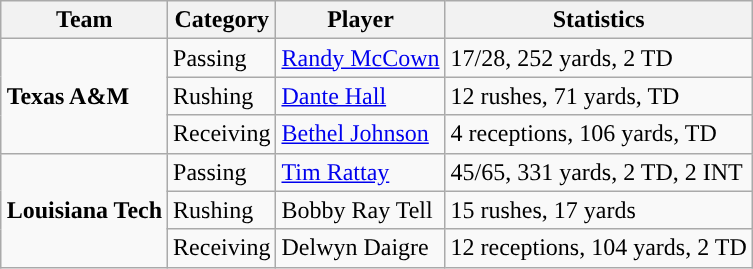<table class="wikitable" style="float: right;">
<tr>
<th>Team</th>
<th>Category</th>
<th>Player</th>
<th>Statistics</th>
</tr>
<tr>
<td rowspan=3><strong>Texas A&M</strong></td>
<td>Passing</td>
<td><a href='#'>Randy McCown</a></td>
<td>17/28, 252 yards, 2 TD</td>
</tr>
<tr>
<td>Rushing</td>
<td><a href='#'>Dante Hall</a></td>
<td>12 rushes, 71 yards, TD</td>
</tr>
<tr>
<td>Receiving</td>
<td><a href='#'>Bethel Johnson</a></td>
<td>4 receptions, 106 yards, TD</td>
</tr>
<tr>
<td rowspan=3><strong>Louisiana Tech</strong></td>
<td>Passing</td>
<td><a href='#'>Tim Rattay</a></td>
<td>45/65, 331 yards, 2 TD, 2 INT</td>
</tr>
<tr>
<td>Rushing</td>
<td>Bobby Ray Tell</td>
<td>15 rushes, 17 yards</td>
</tr>
<tr>
<td>Receiving</td>
<td>Delwyn Daigre</td>
<td>12 receptions, 104 yards, 2 TD</td>
</tr>
</table>
